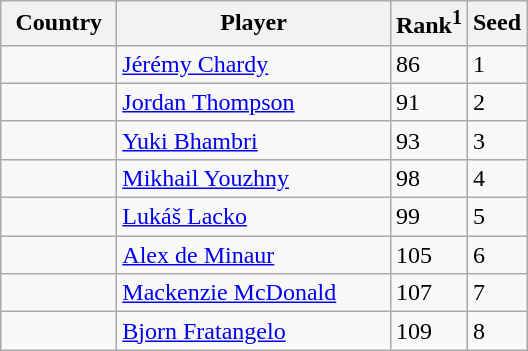<table class="sortable wikitable">
<tr>
<th width="70">Country</th>
<th width="175">Player</th>
<th>Rank<sup>1</sup></th>
<th>Seed</th>
</tr>
<tr>
<td></td>
<td><a href='#'>Jérémy Chardy</a></td>
<td>86</td>
<td>1</td>
</tr>
<tr>
<td></td>
<td><a href='#'>Jordan Thompson</a></td>
<td>91</td>
<td>2</td>
</tr>
<tr>
<td></td>
<td><a href='#'>Yuki Bhambri</a></td>
<td>93</td>
<td>3</td>
</tr>
<tr>
<td></td>
<td><a href='#'>Mikhail Youzhny</a></td>
<td>98</td>
<td>4</td>
</tr>
<tr>
<td></td>
<td><a href='#'>Lukáš Lacko</a></td>
<td>99</td>
<td>5</td>
</tr>
<tr>
<td></td>
<td><a href='#'>Alex de Minaur</a></td>
<td>105</td>
<td>6</td>
</tr>
<tr>
<td></td>
<td><a href='#'>Mackenzie McDonald</a></td>
<td>107</td>
<td>7</td>
</tr>
<tr>
<td></td>
<td><a href='#'>Bjorn Fratangelo</a></td>
<td>109</td>
<td>8</td>
</tr>
</table>
